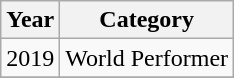<table class="wikitable sortable" style="text-align:center;">
<tr>
<th>Year</th>
<th>Category</th>
</tr>
<tr>
<td rowspan="1">2019</td>
<td rowspan="1">World Performer</td>
</tr>
<tr>
</tr>
</table>
